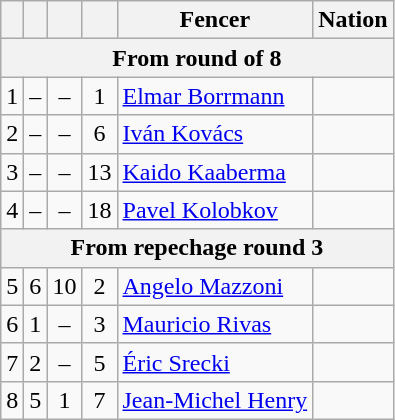<table class="wikitable sortable" style="text-align:center">
<tr>
<th></th>
<th></th>
<th></th>
<th></th>
<th>Fencer</th>
<th>Nation</th>
</tr>
<tr>
<th colspan=6>From round of 8</th>
</tr>
<tr>
<td>1</td>
<td>–</td>
<td>–</td>
<td>1</td>
<td align=left><a href='#'>Elmar Borrmann</a></td>
<td align=left></td>
</tr>
<tr>
<td>2</td>
<td>–</td>
<td>–</td>
<td>6</td>
<td align=left><a href='#'>Iván Kovács</a></td>
<td align=left></td>
</tr>
<tr>
<td>3</td>
<td>–</td>
<td>–</td>
<td>13</td>
<td align=left><a href='#'>Kaido Kaaberma</a></td>
<td align=left></td>
</tr>
<tr>
<td>4</td>
<td>–</td>
<td>–</td>
<td>18</td>
<td align=left><a href='#'>Pavel Kolobkov</a></td>
<td align=left></td>
</tr>
<tr>
<th colspan=6>From repechage round 3</th>
</tr>
<tr>
<td>5</td>
<td>6</td>
<td>10</td>
<td>2</td>
<td align=left><a href='#'>Angelo Mazzoni</a></td>
<td align=left></td>
</tr>
<tr>
<td>6</td>
<td>1</td>
<td>–</td>
<td>3</td>
<td align=left><a href='#'>Mauricio Rivas</a></td>
<td align=left></td>
</tr>
<tr>
<td>7</td>
<td>2</td>
<td>–</td>
<td>5</td>
<td align=left><a href='#'>Éric Srecki</a></td>
<td align=left></td>
</tr>
<tr>
<td>8</td>
<td>5</td>
<td>1</td>
<td>7</td>
<td align=left><a href='#'>Jean-Michel Henry</a></td>
<td align=left></td>
</tr>
</table>
